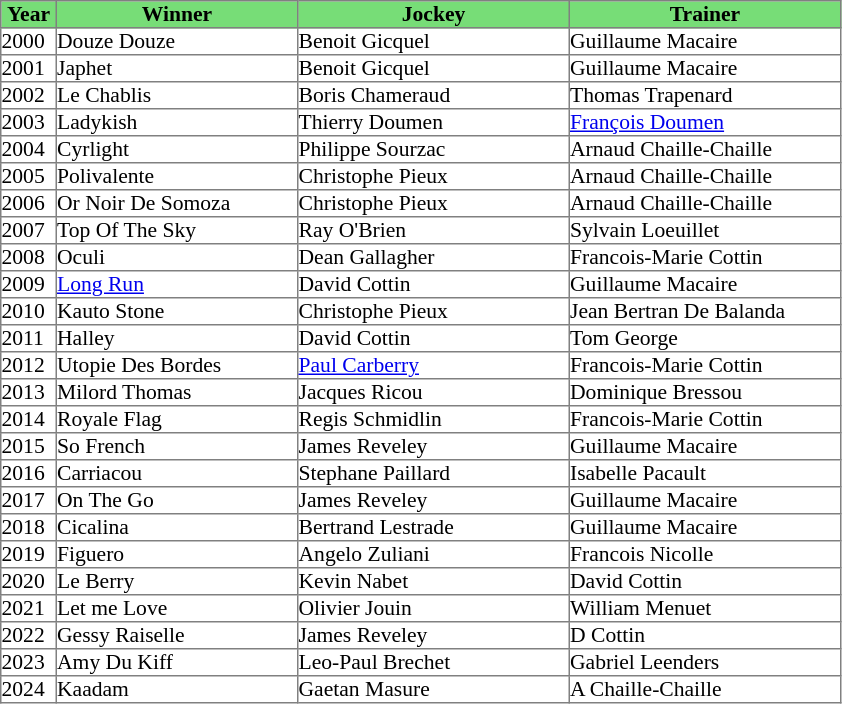<table class = "sortable" | border="1" cellpadding="0" style="border-collapse: collapse; font-size:90%">
<tr bgcolor="#77dd77" align="center">
<th style="width:36px"><strong>Year</strong></th>
<th style="width:160px"><strong>Winner</strong></th>
<th style="width:180px"><strong>Jockey</strong></th>
<th style="width:180px"><strong>Trainer</strong></th>
</tr>
<tr>
<td>2000</td>
<td>Douze Douze</td>
<td>Benoit Gicquel</td>
<td>Guillaume Macaire</td>
</tr>
<tr>
<td>2001</td>
<td>Japhet</td>
<td>Benoit Gicquel</td>
<td>Guillaume Macaire</td>
</tr>
<tr>
<td>2002</td>
<td>Le Chablis</td>
<td>Boris Chameraud</td>
<td>Thomas Trapenard</td>
</tr>
<tr>
<td>2003</td>
<td>Ladykish</td>
<td>Thierry Doumen</td>
<td><a href='#'>François Doumen</a></td>
</tr>
<tr>
<td>2004</td>
<td>Cyrlight</td>
<td>Philippe Sourzac</td>
<td>Arnaud Chaille-Chaille</td>
</tr>
<tr>
<td>2005</td>
<td>Polivalente</td>
<td>Christophe Pieux</td>
<td>Arnaud Chaille-Chaille</td>
</tr>
<tr>
<td>2006</td>
<td>Or Noir De Somoza</td>
<td>Christophe Pieux</td>
<td>Arnaud Chaille-Chaille</td>
</tr>
<tr>
<td>2007</td>
<td>Top Of The Sky</td>
<td>Ray O'Brien</td>
<td>Sylvain Loeuillet</td>
</tr>
<tr>
<td>2008</td>
<td>Oculi</td>
<td>Dean Gallagher</td>
<td>Francois-Marie Cottin</td>
</tr>
<tr>
<td>2009</td>
<td><a href='#'>Long Run</a></td>
<td>David Cottin</td>
<td>Guillaume Macaire</td>
</tr>
<tr>
<td>2010</td>
<td>Kauto Stone</td>
<td>Christophe Pieux</td>
<td>Jean Bertran De Balanda</td>
</tr>
<tr>
<td>2011</td>
<td>Halley</td>
<td>David Cottin</td>
<td>Tom George</td>
</tr>
<tr>
<td>2012</td>
<td>Utopie Des Bordes</td>
<td><a href='#'>Paul Carberry</a></td>
<td>Francois-Marie Cottin</td>
</tr>
<tr>
<td>2013</td>
<td>Milord Thomas</td>
<td>Jacques Ricou</td>
<td>Dominique Bressou</td>
</tr>
<tr>
<td>2014</td>
<td>Royale Flag</td>
<td>Regis Schmidlin</td>
<td>Francois-Marie Cottin</td>
</tr>
<tr>
<td>2015</td>
<td>So French</td>
<td>James Reveley</td>
<td>Guillaume Macaire</td>
</tr>
<tr>
<td>2016</td>
<td>Carriacou</td>
<td>Stephane Paillard</td>
<td>Isabelle Pacault</td>
</tr>
<tr>
<td>2017</td>
<td>On The Go</td>
<td>James Reveley</td>
<td>Guillaume Macaire</td>
</tr>
<tr>
<td>2018</td>
<td>Cicalina</td>
<td>Bertrand Lestrade</td>
<td>Guillaume Macaire</td>
</tr>
<tr>
<td>2019</td>
<td>Figuero</td>
<td>Angelo Zuliani</td>
<td>Francois Nicolle</td>
</tr>
<tr>
<td>2020</td>
<td>Le Berry</td>
<td>Kevin Nabet</td>
<td>David Cottin</td>
</tr>
<tr>
<td>2021</td>
<td>Let me Love</td>
<td>Olivier Jouin</td>
<td>William Menuet</td>
</tr>
<tr>
<td>2022</td>
<td>Gessy Raiselle</td>
<td>James Reveley</td>
<td>D Cottin</td>
</tr>
<tr>
<td>2023</td>
<td>Amy Du Kiff</td>
<td>Leo-Paul Brechet</td>
<td>Gabriel Leenders</td>
</tr>
<tr>
<td>2024</td>
<td>Kaadam</td>
<td>Gaetan Masure</td>
<td>A Chaille-Chaille</td>
</tr>
</table>
